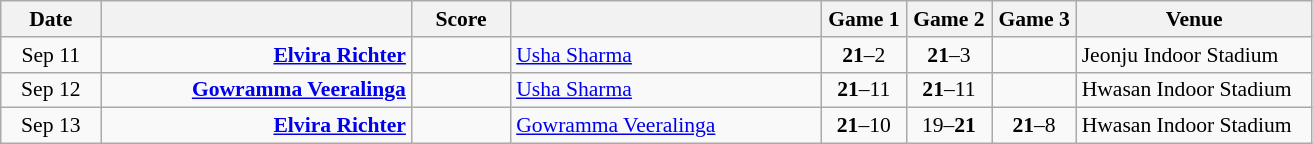<table class="wikitable" style="text-align: center; font-size:90% ">
<tr>
<th width="60">Date</th>
<th align="right" width="200"></th>
<th width="60">Score</th>
<th align="left" width="200"></th>
<th width="50">Game 1</th>
<th width="50">Game 2</th>
<th width="50">Game 3</th>
<th width="150">Venue</th>
</tr>
<tr>
<td>Sep 11</td>
<td align="right"><strong><a href='#'>Elvira Richter</a> </strong></td>
<td align="center"></td>
<td align="left"> <a href='#'>Usha Sharma</a></td>
<td><strong>21</strong>–2</td>
<td><strong>21</strong>–3</td>
<td></td>
<td align="left">Jeonju Indoor Stadium</td>
</tr>
<tr>
<td>Sep 12</td>
<td align="right"><strong><a href='#'>Gowramma Veeralinga</a> </strong></td>
<td align="center"></td>
<td align="left"> <a href='#'>Usha Sharma</a></td>
<td><strong>21</strong>–11</td>
<td><strong>21</strong>–11</td>
<td></td>
<td align="left">Hwasan Indoor Stadium</td>
</tr>
<tr>
<td>Sep 13</td>
<td align="right"><strong><a href='#'>Elvira Richter</a> </strong></td>
<td align="center"></td>
<td align="left"> <a href='#'>Gowramma Veeralinga</a></td>
<td><strong>21</strong>–10</td>
<td>19–<strong>21</strong></td>
<td><strong>21</strong>–8</td>
<td align="left">Hwasan Indoor Stadium</td>
</tr>
</table>
